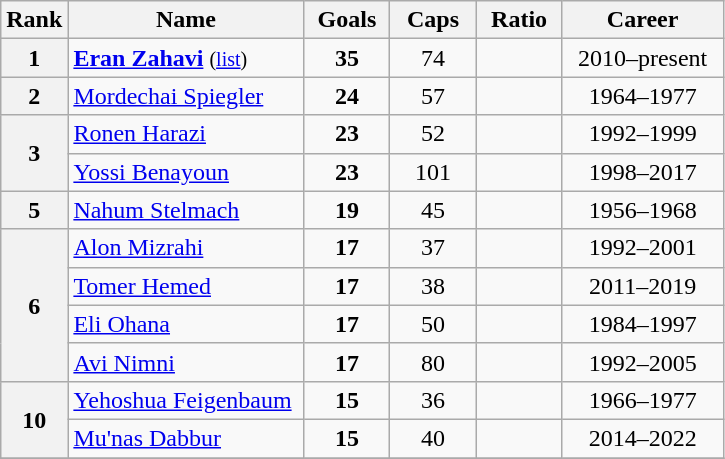<table class="wikitable sortable" style="text-align:center">
<tr>
<th width=25>Rank</th>
<th width=150>Name</th>
<th width=50>Goals</th>
<th width=50>Caps</th>
<th width=50>Ratio</th>
<th width=100>Career</th>
</tr>
<tr>
<th>1</th>
<td align=left><strong><a href='#'>Eran Zahavi</a></strong> <small>(<a href='#'>list</a>)</small></td>
<td><strong>35</strong></td>
<td>74</td>
<td></td>
<td>2010–present</td>
</tr>
<tr>
<th>2</th>
<td align=left><a href='#'>Mordechai Spiegler</a></td>
<td><strong>24</strong></td>
<td>57</td>
<td></td>
<td>1964–1977</td>
</tr>
<tr>
<th rowspan=2>3</th>
<td align=left><a href='#'>Ronen Harazi</a></td>
<td><strong>23</strong></td>
<td>52</td>
<td></td>
<td>1992–1999</td>
</tr>
<tr>
<td align=left><a href='#'>Yossi Benayoun</a></td>
<td><strong>23</strong></td>
<td>101</td>
<td></td>
<td>1998–2017</td>
</tr>
<tr>
<th>5</th>
<td align=left><a href='#'>Nahum Stelmach</a></td>
<td><strong>19</strong></td>
<td>45</td>
<td></td>
<td>1956–1968</td>
</tr>
<tr>
<th rowspan=4>6</th>
<td align=left><a href='#'>Alon Mizrahi</a></td>
<td><strong>17</strong></td>
<td>37</td>
<td></td>
<td>1992–2001</td>
</tr>
<tr>
<td align=left><a href='#'>Tomer Hemed</a></td>
<td><strong>17</strong></td>
<td>38</td>
<td></td>
<td>2011–2019</td>
</tr>
<tr>
<td align=left><a href='#'>Eli Ohana</a></td>
<td><strong>17</strong></td>
<td>50</td>
<td></td>
<td>1984–1997</td>
</tr>
<tr>
<td align=left><a href='#'>Avi Nimni</a></td>
<td><strong>17</strong></td>
<td>80</td>
<td></td>
<td>1992–2005</td>
</tr>
<tr>
<th rowspan=2>10</th>
<td align=left><a href='#'>Yehoshua Feigenbaum</a></td>
<td><strong>15</strong></td>
<td>36</td>
<td></td>
<td>1966–1977</td>
</tr>
<tr>
<td align=left><a href='#'>Mu'nas Dabbur</a></td>
<td><strong>15</strong></td>
<td>40</td>
<td></td>
<td>2014–2022</td>
</tr>
<tr>
</tr>
</table>
